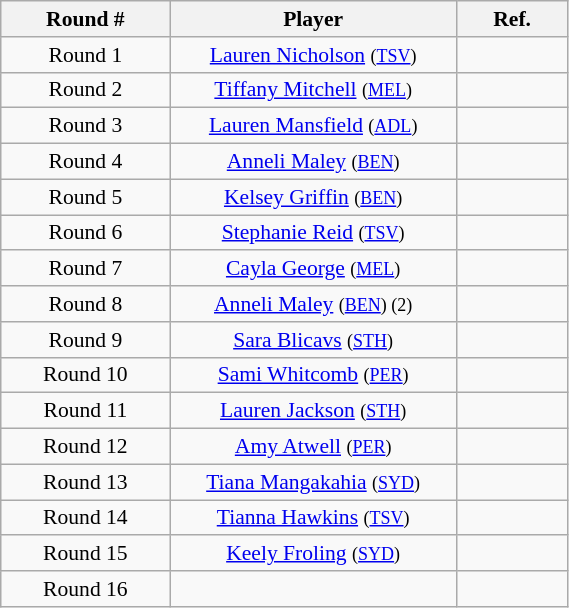<table class="wikitable" style="width: 30%; text-align:center; font-size:90%">
<tr>
<th rowspan=1 width=40>Round #</th>
<th width=75>Player</th>
<th width=5>Ref.</th>
</tr>
<tr>
<td>Round 1</td>
<td><a href='#'>Lauren Nicholson</a> <small>(<a href='#'>TSV</a>)</small></td>
<td></td>
</tr>
<tr>
<td>Round 2</td>
<td><a href='#'>Tiffany Mitchell</a> <small>(<a href='#'>MEL</a>)</small></td>
<td></td>
</tr>
<tr>
<td>Round 3</td>
<td><a href='#'>Lauren Mansfield</a> <small>(<a href='#'>ADL</a>)</small></td>
<td></td>
</tr>
<tr>
<td>Round 4</td>
<td><a href='#'>Anneli Maley</a> <small>(<a href='#'>BEN</a>)</small></td>
<td></td>
</tr>
<tr>
<td>Round 5</td>
<td><a href='#'>Kelsey Griffin</a> <small>(<a href='#'>BEN</a>)</small></td>
<td></td>
</tr>
<tr>
<td>Round 6</td>
<td><a href='#'>Stephanie Reid</a> <small>(<a href='#'>TSV</a>)</small></td>
<td></td>
</tr>
<tr>
<td>Round 7</td>
<td><a href='#'>Cayla George</a> <small>(<a href='#'>MEL</a>)</small></td>
<td></td>
</tr>
<tr>
<td>Round 8</td>
<td><a href='#'>Anneli Maley</a> <small>(<a href='#'>BEN</a>) (2)</small></td>
<td></td>
</tr>
<tr>
<td>Round 9</td>
<td><a href='#'>Sara Blicavs</a> <small>(<a href='#'>STH</a>)</small></td>
<td></td>
</tr>
<tr>
<td>Round 10</td>
<td><a href='#'>Sami Whitcomb</a> <small>(<a href='#'>PER</a>)</small></td>
<td></td>
</tr>
<tr>
<td>Round 11</td>
<td><a href='#'>Lauren Jackson</a> <small>(<a href='#'>STH</a>)</small></td>
<td></td>
</tr>
<tr>
<td>Round 12</td>
<td><a href='#'>Amy Atwell</a> <small>(<a href='#'>PER</a>)</small></td>
<td></td>
</tr>
<tr>
<td>Round 13</td>
<td><a href='#'>Tiana Mangakahia</a> <small>(<a href='#'>SYD</a>)</small></td>
<td></td>
</tr>
<tr>
<td>Round 14</td>
<td><a href='#'>Tianna Hawkins</a> <small>(<a href='#'>TSV</a>)</small></td>
<td></td>
</tr>
<tr>
<td>Round 15</td>
<td><a href='#'>Keely Froling</a> <small>(<a href='#'>SYD</a>)</small></td>
<td></td>
</tr>
<tr>
<td>Round 16</td>
<td></td>
<td></td>
</tr>
</table>
